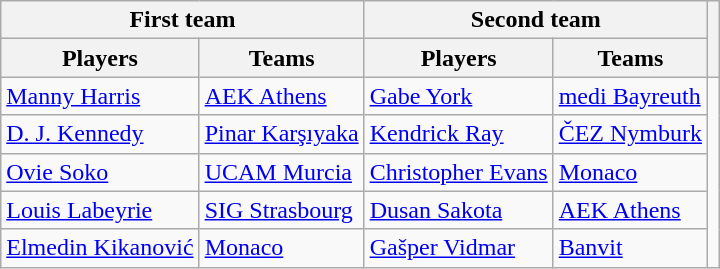<table class="wikitable">
<tr>
<th colspan=2>First team</th>
<th colspan=2>Second team</th>
<th rowspan=2></th>
</tr>
<tr>
<th>Players</th>
<th>Teams</th>
<th>Players</th>
<th>Teams</th>
</tr>
<tr>
<td> <a href='#'>Manny Harris</a></td>
<td> <a href='#'>AEK Athens</a></td>
<td> <a href='#'>Gabe York</a></td>
<td> <a href='#'>medi Bayreuth</a></td>
<td rowspan=5></td>
</tr>
<tr>
<td> <a href='#'>D. J. Kennedy</a></td>
<td> <a href='#'>Pinar Karşıyaka</a></td>
<td> <a href='#'>Kendrick Ray</a></td>
<td> <a href='#'>ČEZ Nymburk</a></td>
</tr>
<tr>
<td> <a href='#'>Ovie Soko</a></td>
<td> <a href='#'>UCAM Murcia</a></td>
<td> <a href='#'>Christopher Evans</a></td>
<td> <a href='#'>Monaco</a></td>
</tr>
<tr>
<td> <a href='#'>Louis Labeyrie</a></td>
<td> <a href='#'>SIG Strasbourg</a></td>
<td> <a href='#'>Dusan Sakota</a></td>
<td> <a href='#'>AEK Athens</a></td>
</tr>
<tr>
<td> <a href='#'>Elmedin Kikanović</a></td>
<td> <a href='#'>Monaco</a></td>
<td> <a href='#'>Gašper Vidmar</a></td>
<td> <a href='#'>Banvit</a></td>
</tr>
</table>
